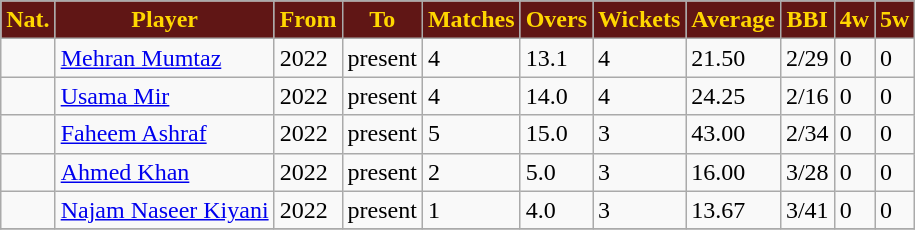<table class="wikitable sortable" style="font-size:100%">
<tr>
<th style="text-align:center; background:#601615; color:gold;">Nat.</th>
<th style="text-align:center; background:#601615; color:gold;">Player</th>
<th style="text-align:center; background:#601615; color:gold;">From</th>
<th style="text-align:center; background:#601615; color:gold;">To</th>
<th style="text-align:center; background:#601615; color:gold;">Matches</th>
<th style="text-align:center; background:#601615; color:gold;">Overs</th>
<th style="text-align:center; background:#601615; color:gold;">Wickets</th>
<th style="text-align:center; background:#601615; color:gold;">Average</th>
<th style="text-align:center; background:#601615; color:gold;">BBI</th>
<th style="text-align:center; background:#601615; color:gold;">4w</th>
<th style="text-align:center; background:#601615; color:gold;">5w</th>
</tr>
<tr>
<td></td>
<td><a href='#'>Mehran Mumtaz</a></td>
<td>2022</td>
<td>present</td>
<td>4</td>
<td>13.1</td>
<td>4</td>
<td>21.50</td>
<td>2/29</td>
<td>0</td>
<td>0</td>
</tr>
<tr>
<td></td>
<td><a href='#'>Usama Mir</a></td>
<td>2022</td>
<td>present</td>
<td>4</td>
<td>14.0</td>
<td>4</td>
<td>24.25</td>
<td>2/16</td>
<td>0</td>
<td>0</td>
</tr>
<tr>
<td></td>
<td><a href='#'>Faheem Ashraf</a></td>
<td>2022</td>
<td>present</td>
<td>5</td>
<td>15.0</td>
<td>3</td>
<td>43.00</td>
<td>2/34</td>
<td>0</td>
<td>0</td>
</tr>
<tr>
<td></td>
<td><a href='#'>Ahmed Khan</a></td>
<td>2022</td>
<td>present</td>
<td>2</td>
<td>5.0</td>
<td>3</td>
<td>16.00</td>
<td>3/28</td>
<td>0</td>
<td>0</td>
</tr>
<tr>
<td></td>
<td><a href='#'>Najam Naseer Kiyani</a></td>
<td>2022</td>
<td>present</td>
<td>1</td>
<td>4.0</td>
<td>3</td>
<td>13.67</td>
<td>3/41</td>
<td>0</td>
<td>0</td>
</tr>
<tr>
</tr>
</table>
